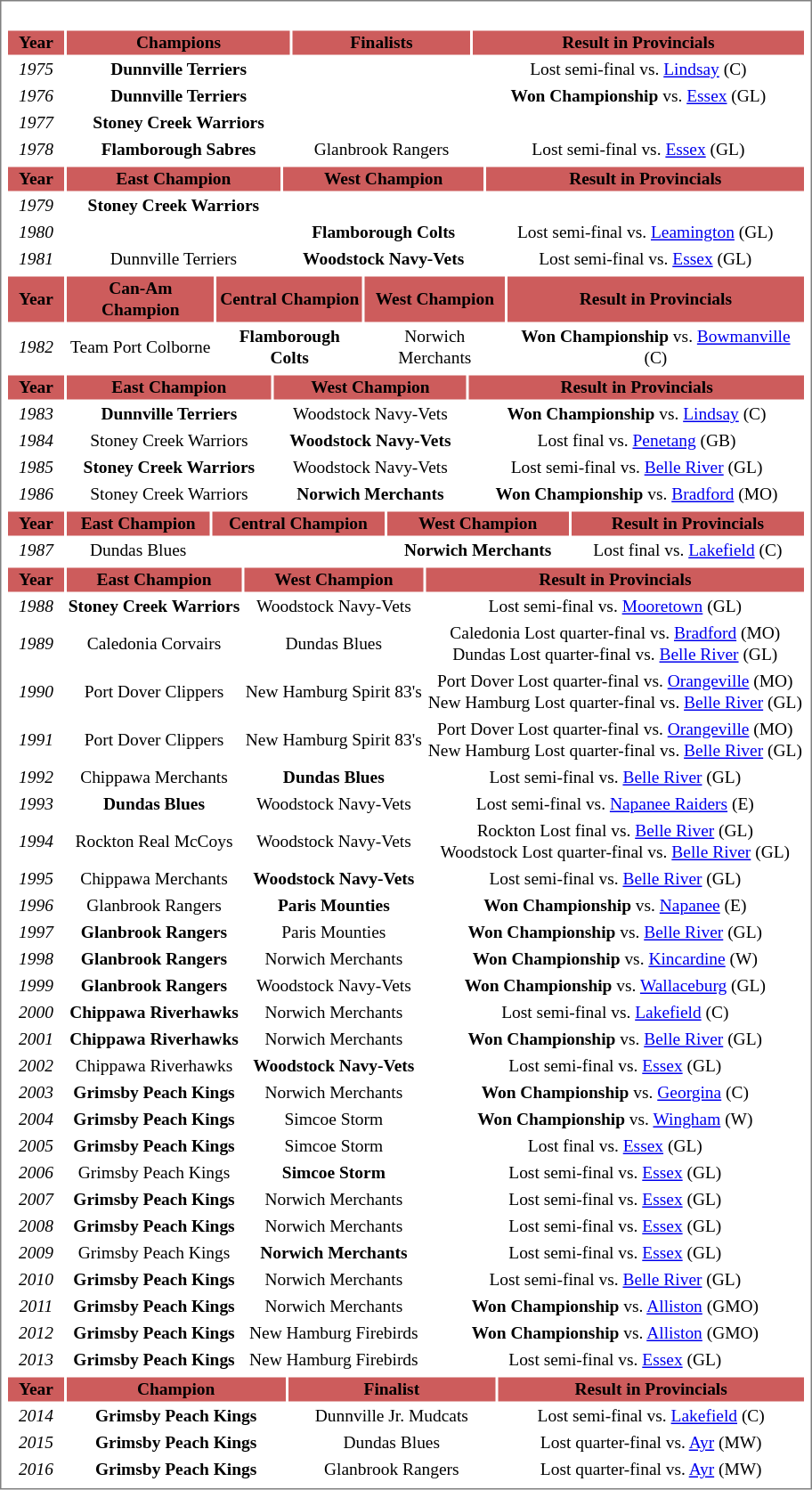<table cellpadding="1" width="600px" style="font-size: 90%; border: 1px solid gray;">
<tr>
<td><br><table cellpadding="1" width="600px" style="font-size: 90%;">
<tr align="center">
<th style="background: #CD5C5C;" width="40"><strong>Year</strong></th>
<th style="background: #CD5C5C;"><strong>Champions</strong></th>
<th style="background: #CD5C5C;"><strong>Finalists</strong></th>
<th style="background: #CD5C5C;"><strong>Result in Provincials</strong></th>
</tr>
<tr align="center">
<td><em>1975</em></td>
<td><strong>Dunnville Terriers</strong></td>
<td></td>
<td>Lost semi-final vs. <a href='#'>Lindsay</a> (C)</td>
</tr>
<tr align="center">
<td><em>1976</em></td>
<td><strong>Dunnville Terriers</strong></td>
<td></td>
<td><strong>Won Championship</strong> vs. <a href='#'>Essex</a> (GL)</td>
</tr>
<tr align="center">
<td><em>1977</em></td>
<td><strong>Stoney Creek Warriors</strong></td>
<td></td>
<td></td>
</tr>
<tr align="center">
<td><em>1978</em></td>
<td><strong>Flamborough Sabres</strong></td>
<td>Glanbrook Rangers</td>
<td>Lost semi-final vs. <a href='#'>Essex</a> (GL)</td>
</tr>
</table>
<table cellpadding="1" width="600px" style="font-size: 90%;">
<tr align="center">
<th style="background: #CD5C5C;" width="40"><strong>Year</strong></th>
<th style="background: #CD5C5C;"><strong>East Champion</strong></th>
<th style="background: #CD5C5C;"><strong>West Champion</strong></th>
<th style="background: #CD5C5C;"><strong>Result in Provincials</strong></th>
</tr>
<tr align="center">
<td><em>1979</em></td>
<td><strong>Stoney Creek Warriors</strong></td>
<td></td>
<td></td>
</tr>
<tr align="center">
<td><em>1980</em></td>
<td></td>
<td><strong>Flamborough Colts</strong></td>
<td>Lost semi-final vs. <a href='#'>Leamington</a> (GL)</td>
</tr>
<tr align="center">
<td><em>1981</em></td>
<td>Dunnville Terriers</td>
<td><strong>Woodstock Navy-Vets</strong></td>
<td>Lost semi-final vs. <a href='#'>Essex</a> (GL)</td>
</tr>
</table>
<table cellpadding="1" width="600px" style="font-size: 90%;">
<tr align="center">
<th style="background: #CD5C5C;" width="40"><strong>Year</strong></th>
<th style="background: #CD5C5C;"><strong>Can-Am Champion</strong></th>
<th style="background: #CD5C5C;"><strong>Central Champion</strong></th>
<th style="background: #CD5C5C;"><strong>West Champion</strong></th>
<th style="background: #CD5C5C;"><strong>Result in Provincials</strong></th>
</tr>
<tr align="center">
<td><em>1982</em></td>
<td>Team Port Colborne</td>
<td><strong>Flamborough Colts</strong></td>
<td>Norwich Merchants</td>
<td><strong>Won Championship</strong> vs. <a href='#'>Bowmanville</a> (C)</td>
</tr>
</table>
<table cellpadding="1" width="600px" style="font-size: 90%;">
<tr align="center">
<th style="background: #CD5C5C;" width="40"><strong>Year</strong></th>
<th style="background: #CD5C5C;"><strong>East Champion</strong></th>
<th style="background: #CD5C5C;"><strong>West Champion</strong></th>
<th style="background: #CD5C5C;"><strong>Result in Provincials</strong></th>
</tr>
<tr align="center">
<td><em>1983</em></td>
<td><strong>Dunnville Terriers</strong></td>
<td>Woodstock Navy-Vets</td>
<td><strong>Won Championship</strong> vs. <a href='#'>Lindsay</a> (C)</td>
</tr>
<tr align="center">
<td><em>1984</em></td>
<td>Stoney Creek Warriors</td>
<td><strong>Woodstock Navy-Vets</strong></td>
<td>Lost final vs. <a href='#'>Penetang</a> (GB)</td>
</tr>
<tr align="center">
<td><em>1985</em></td>
<td><strong>Stoney Creek Warriors</strong></td>
<td>Woodstock Navy-Vets</td>
<td>Lost semi-final vs. <a href='#'>Belle River</a> (GL)</td>
</tr>
<tr align="center">
<td><em>1986</em></td>
<td>Stoney Creek Warriors</td>
<td><strong>Norwich Merchants</strong></td>
<td><strong>Won Championship</strong> vs. <a href='#'>Bradford</a> (MO)</td>
</tr>
</table>
<table cellpadding="1" width="600px" style="font-size: 90%;">
<tr align="center">
<th style="background: #CD5C5C;" width="40"><strong>Year</strong></th>
<th style="background: #CD5C5C;"><strong>East Champion</strong></th>
<th style="background: #CD5C5C;"><strong>Central Champion</strong></th>
<th style="background: #CD5C5C;"><strong>West Champion</strong></th>
<th style="background: #CD5C5C;"><strong>Result in Provincials</strong></th>
</tr>
<tr align="center">
<td><em>1987</em></td>
<td>Dundas Blues</td>
<td></td>
<td><strong>Norwich Merchants</strong></td>
<td>Lost final vs. <a href='#'>Lakefield</a> (C)</td>
</tr>
</table>
<table cellpadding="1" width="600px" style="font-size: 90%;">
<tr align="center">
<th style="background: #CD5C5C;" width="40"><strong>Year</strong></th>
<th style="background: #CD5C5C;"><strong>East Champion</strong></th>
<th style="background: #CD5C5C;"><strong>West Champion</strong></th>
<th style="background: #CD5C5C;"><strong>Result in Provincials</strong></th>
</tr>
<tr align="center">
<td><em>1988</em></td>
<td><strong>Stoney Creek Warriors</strong></td>
<td>Woodstock Navy-Vets</td>
<td>Lost semi-final vs. <a href='#'>Mooretown</a> (GL)</td>
</tr>
<tr align="center">
<td><em>1989</em></td>
<td>Caledonia Corvairs</td>
<td>Dundas Blues</td>
<td>Caledonia Lost quarter-final vs. <a href='#'>Bradford</a> (MO)<br>Dundas Lost quarter-final vs. <a href='#'>Belle River</a> (GL)</td>
</tr>
<tr align="center">
<td><em>1990</em></td>
<td>Port Dover Clippers</td>
<td>New Hamburg Spirit 83's</td>
<td>Port Dover Lost quarter-final vs. <a href='#'>Orangeville</a> (MO)<br>New Hamburg Lost quarter-final vs. <a href='#'>Belle River</a> (GL)</td>
</tr>
<tr align="center">
<td><em>1991</em></td>
<td>Port Dover Clippers</td>
<td>New Hamburg Spirit 83's</td>
<td>Port Dover Lost quarter-final vs. <a href='#'>Orangeville</a> (MO)<br>New Hamburg Lost quarter-final vs. <a href='#'>Belle River</a> (GL)</td>
</tr>
<tr align="center">
<td><em>1992</em></td>
<td>Chippawa Merchants</td>
<td><strong>Dundas Blues</strong></td>
<td>Lost semi-final vs. <a href='#'>Belle River</a> (GL)</td>
</tr>
<tr align="center">
<td><em>1993</em></td>
<td><strong>Dundas Blues</strong></td>
<td>Woodstock Navy-Vets</td>
<td>Lost semi-final vs. <a href='#'>Napanee Raiders</a> (E)</td>
</tr>
<tr align="center">
<td><em>1994</em></td>
<td>Rockton Real McCoys</td>
<td>Woodstock Navy-Vets</td>
<td>Rockton Lost final vs. <a href='#'>Belle River</a> (GL)<br>Woodstock Lost quarter-final vs. <a href='#'>Belle River</a> (GL)</td>
</tr>
<tr align="center">
<td><em>1995</em></td>
<td>Chippawa Merchants</td>
<td><strong>Woodstock Navy-Vets</strong></td>
<td>Lost semi-final vs. <a href='#'>Belle River</a> (GL)</td>
</tr>
<tr align="center">
<td><em>1996</em></td>
<td>Glanbrook Rangers</td>
<td><strong>Paris Mounties</strong></td>
<td><strong>Won Championship</strong> vs. <a href='#'>Napanee</a> (E)</td>
</tr>
<tr align="center">
<td><em>1997</em></td>
<td><strong>Glanbrook Rangers</strong></td>
<td>Paris Mounties</td>
<td><strong>Won Championship</strong> vs. <a href='#'>Belle River</a> (GL)</td>
</tr>
<tr align="center">
<td><em>1998</em></td>
<td><strong>Glanbrook Rangers</strong></td>
<td>Norwich Merchants</td>
<td><strong>Won Championship</strong> vs. <a href='#'>Kincardine</a> (W)</td>
</tr>
<tr align="center">
<td><em>1999</em></td>
<td><strong>Glanbrook Rangers</strong></td>
<td>Woodstock Navy-Vets</td>
<td><strong>Won Championship</strong> vs. <a href='#'>Wallaceburg</a> (GL)</td>
</tr>
<tr align="center">
<td><em>2000</em></td>
<td><strong>Chippawa Riverhawks</strong></td>
<td>Norwich Merchants</td>
<td>Lost semi-final vs. <a href='#'>Lakefield</a> (C)</td>
</tr>
<tr align="center">
<td><em>2001</em></td>
<td><strong>Chippawa Riverhawks</strong></td>
<td>Norwich Merchants</td>
<td><strong>Won Championship</strong> vs. <a href='#'>Belle River</a> (GL)</td>
</tr>
<tr align="center">
<td><em>2002</em></td>
<td>Chippawa Riverhawks</td>
<td><strong>Woodstock Navy-Vets</strong></td>
<td>Lost semi-final vs. <a href='#'>Essex</a> (GL)</td>
</tr>
<tr align="center">
<td><em>2003</em></td>
<td><strong>Grimsby Peach Kings</strong></td>
<td>Norwich Merchants</td>
<td><strong>Won Championship</strong> vs. <a href='#'>Georgina</a> (C)</td>
</tr>
<tr align="center">
<td><em>2004</em></td>
<td><strong>Grimsby Peach Kings</strong></td>
<td>Simcoe Storm</td>
<td><strong>Won Championship</strong> vs. <a href='#'>Wingham</a> (W)</td>
</tr>
<tr align="center">
<td><em>2005</em></td>
<td><strong>Grimsby Peach Kings</strong></td>
<td>Simcoe Storm</td>
<td>Lost final vs. <a href='#'>Essex</a> (GL)</td>
</tr>
<tr align="center">
<td><em>2006</em></td>
<td>Grimsby Peach Kings</td>
<td><strong>Simcoe Storm</strong></td>
<td>Lost semi-final vs. <a href='#'>Essex</a> (GL)</td>
</tr>
<tr align="center">
<td><em>2007</em></td>
<td><strong>Grimsby Peach Kings</strong></td>
<td>Norwich Merchants</td>
<td>Lost semi-final vs. <a href='#'>Essex</a> (GL)</td>
</tr>
<tr align="center">
<td><em>2008</em></td>
<td><strong>Grimsby Peach Kings</strong></td>
<td>Norwich Merchants</td>
<td>Lost semi-final vs. <a href='#'>Essex</a> (GL)</td>
</tr>
<tr align="center">
<td><em>2009</em></td>
<td>Grimsby Peach Kings</td>
<td><strong>Norwich Merchants</strong></td>
<td>Lost semi-final vs. <a href='#'>Essex</a> (GL)</td>
</tr>
<tr align="center">
<td><em>2010</em></td>
<td><strong>Grimsby Peach Kings</strong></td>
<td>Norwich Merchants</td>
<td>Lost semi-final vs. <a href='#'>Belle River</a> (GL)</td>
</tr>
<tr align="center">
<td><em>2011</em></td>
<td><strong>Grimsby Peach Kings</strong></td>
<td>Norwich Merchants</td>
<td><strong>Won Championship</strong> vs. <a href='#'>Alliston</a> (GMO)</td>
</tr>
<tr align="center">
<td><em>2012</em></td>
<td><strong>Grimsby Peach Kings</strong></td>
<td>New Hamburg Firebirds</td>
<td><strong>Won Championship</strong> vs. <a href='#'>Alliston</a> (GMO)</td>
</tr>
<tr align="center">
<td><em>2013</em></td>
<td><strong>Grimsby Peach Kings</strong></td>
<td>New Hamburg Firebirds</td>
<td>Lost semi-final vs. <a href='#'>Essex</a> (GL)</td>
</tr>
</table>
<table cellpadding="1" width="600px" style="font-size: 90%;">
<tr align="center">
<th style="background: #CD5C5C;" width="40"><strong>Year</strong></th>
<th style="background: #CD5C5C;"><strong>Champion</strong></th>
<th style="background: #CD5C5C;"><strong>Finalist</strong></th>
<th style="background: #CD5C5C;"><strong>Result in Provincials</strong></th>
</tr>
<tr align="center">
<td><em>2014</em></td>
<td><strong>Grimsby Peach Kings</strong></td>
<td>Dunnville Jr. Mudcats</td>
<td>Lost semi-final vs. <a href='#'>Lakefield</a> (C)</td>
</tr>
<tr align="center">
<td><em>2015</em></td>
<td><strong>Grimsby Peach Kings</strong></td>
<td>Dundas Blues</td>
<td>Lost quarter-final vs. <a href='#'>Ayr</a> (MW)</td>
</tr>
<tr align="center">
<td><em>2016</em></td>
<td><strong>Grimsby Peach Kings</strong></td>
<td>Glanbrook Rangers</td>
<td>Lost quarter-final vs. <a href='#'>Ayr</a> (MW)</td>
</tr>
</table>
</td>
</tr>
</table>
